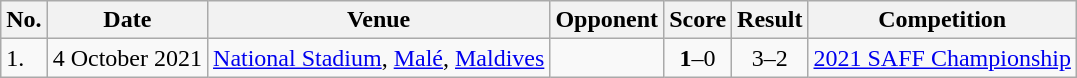<table class="wikitable">
<tr>
<th>No.</th>
<th>Date</th>
<th>Venue</th>
<th>Opponent</th>
<th>Score</th>
<th>Result</th>
<th>Competition</th>
</tr>
<tr>
<td>1.</td>
<td>4 October 2021</td>
<td><a href='#'>National Stadium</a>, <a href='#'>Malé</a>, <a href='#'>Maldives</a></td>
<td></td>
<td align=center><strong>1</strong>–0</td>
<td align=center>3–2</td>
<td><a href='#'>2021 SAFF Championship</a></td>
</tr>
</table>
